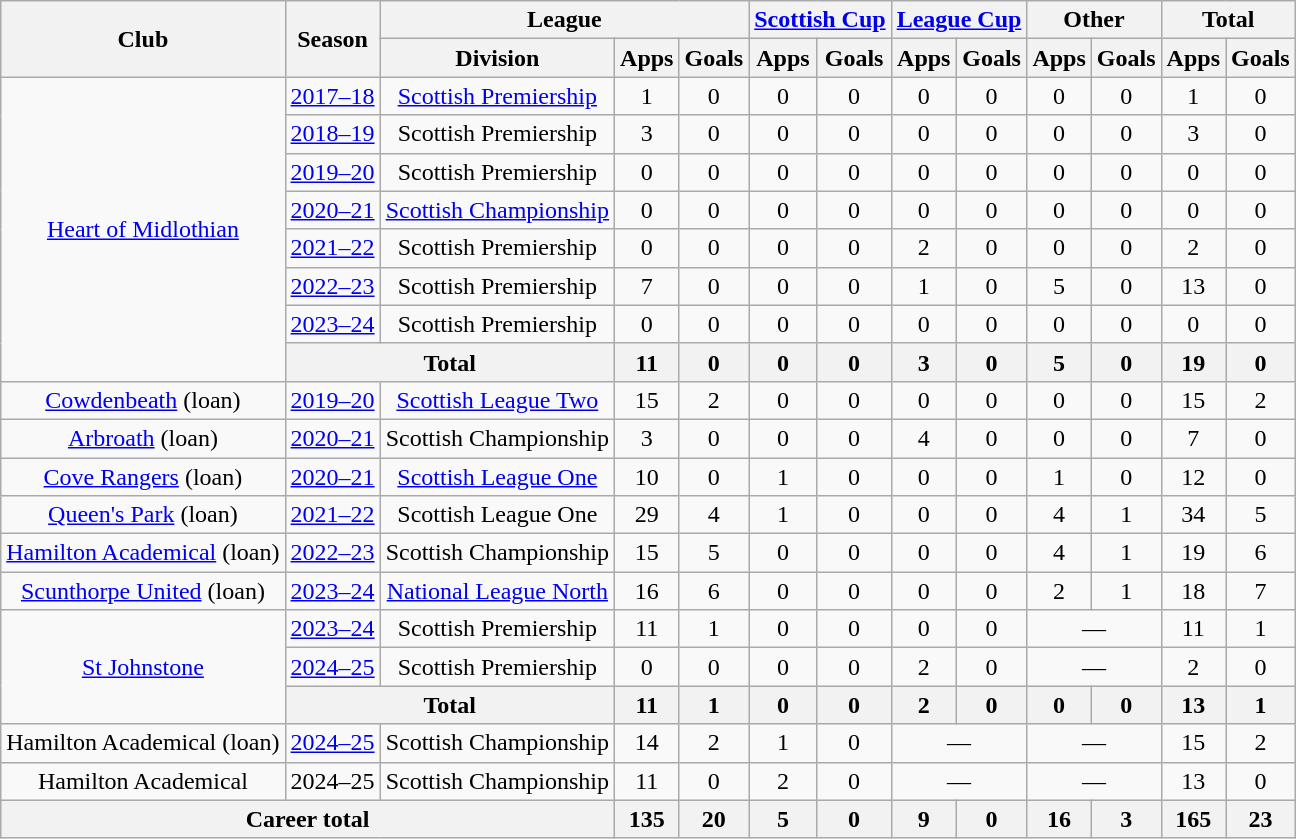<table class=wikitable style="text-align: center">
<tr>
<th rowspan=2>Club</th>
<th rowspan=2>Season</th>
<th colspan=3>League</th>
<th colspan=2><a href='#'>Scottish Cup</a></th>
<th colspan=2><a href='#'>League Cup</a></th>
<th colspan=2>Other</th>
<th colspan=2>Total</th>
</tr>
<tr>
<th>Division</th>
<th>Apps</th>
<th>Goals</th>
<th>Apps</th>
<th>Goals</th>
<th>Apps</th>
<th>Goals</th>
<th>Apps</th>
<th>Goals</th>
<th>Apps</th>
<th>Goals</th>
</tr>
<tr>
<td rowspan=8><a href='#'>Heart of Midlothian</a></td>
<td><a href='#'>2017–18</a></td>
<td><a href='#'>Scottish Premiership</a></td>
<td>1</td>
<td>0</td>
<td>0</td>
<td>0</td>
<td>0</td>
<td>0</td>
<td>0</td>
<td>0</td>
<td>1</td>
<td>0</td>
</tr>
<tr>
<td><a href='#'>2018–19</a></td>
<td>Scottish Premiership</td>
<td>3</td>
<td>0</td>
<td>0</td>
<td>0</td>
<td>0</td>
<td>0</td>
<td>0</td>
<td>0</td>
<td>3</td>
<td>0</td>
</tr>
<tr>
<td><a href='#'>2019–20</a></td>
<td>Scottish Premiership</td>
<td>0</td>
<td>0</td>
<td>0</td>
<td>0</td>
<td>0</td>
<td>0</td>
<td>0</td>
<td>0</td>
<td>0</td>
<td>0</td>
</tr>
<tr>
<td><a href='#'>2020–21</a></td>
<td><a href='#'>Scottish Championship</a></td>
<td>0</td>
<td>0</td>
<td>0</td>
<td>0</td>
<td>0</td>
<td>0</td>
<td>0</td>
<td>0</td>
<td>0</td>
<td>0</td>
</tr>
<tr>
<td><a href='#'>2021–22</a></td>
<td>Scottish Premiership</td>
<td>0</td>
<td>0</td>
<td>0</td>
<td>0</td>
<td>2</td>
<td>0</td>
<td>0</td>
<td>0</td>
<td>2</td>
<td>0</td>
</tr>
<tr>
<td><a href='#'>2022–23</a></td>
<td>Scottish Premiership</td>
<td>7</td>
<td>0</td>
<td>0</td>
<td>0</td>
<td>1</td>
<td>0</td>
<td>5</td>
<td>0</td>
<td>13</td>
<td>0</td>
</tr>
<tr>
<td><a href='#'>2023–24</a></td>
<td>Scottish Premiership</td>
<td>0</td>
<td>0</td>
<td>0</td>
<td>0</td>
<td>0</td>
<td>0</td>
<td>0</td>
<td>0</td>
<td>0</td>
<td>0</td>
</tr>
<tr>
<th colspan=2>Total</th>
<th>11</th>
<th>0</th>
<th>0</th>
<th>0</th>
<th>3</th>
<th>0</th>
<th>5</th>
<th>0</th>
<th>19</th>
<th>0</th>
</tr>
<tr>
<td><a href='#'>Cowdenbeath</a> (loan)</td>
<td><a href='#'>2019–20</a></td>
<td><a href='#'>Scottish League Two</a></td>
<td>15</td>
<td>2</td>
<td>0</td>
<td>0</td>
<td>0</td>
<td>0</td>
<td>0</td>
<td>0</td>
<td>15</td>
<td>2</td>
</tr>
<tr>
<td><a href='#'>Arbroath</a> (loan)</td>
<td><a href='#'>2020–21</a></td>
<td>Scottish Championship</td>
<td>3</td>
<td>0</td>
<td>0</td>
<td>0</td>
<td>4</td>
<td>0</td>
<td>0</td>
<td>0</td>
<td>7</td>
<td>0</td>
</tr>
<tr>
<td><a href='#'>Cove Rangers</a> (loan)</td>
<td><a href='#'>2020–21</a></td>
<td><a href='#'>Scottish League One</a></td>
<td>10</td>
<td>0</td>
<td>1</td>
<td>0</td>
<td>0</td>
<td>0</td>
<td>1</td>
<td>0</td>
<td>12</td>
<td>0</td>
</tr>
<tr>
<td><a href='#'>Queen's Park</a> (loan)</td>
<td><a href='#'>2021–22</a></td>
<td>Scottish League One</td>
<td>29</td>
<td>4</td>
<td>1</td>
<td>0</td>
<td>0</td>
<td>0</td>
<td>4</td>
<td>1</td>
<td>34</td>
<td>5</td>
</tr>
<tr>
<td><a href='#'>Hamilton Academical</a> (loan)</td>
<td><a href='#'>2022–23</a></td>
<td>Scottish Championship</td>
<td>15</td>
<td>5</td>
<td>0</td>
<td>0</td>
<td>0</td>
<td>0</td>
<td>4</td>
<td>1</td>
<td>19</td>
<td>6</td>
</tr>
<tr>
<td><a href='#'>Scunthorpe United</a> (loan)</td>
<td><a href='#'>2023–24</a></td>
<td><a href='#'>National League North</a></td>
<td>16</td>
<td>6</td>
<td>0</td>
<td>0</td>
<td>0</td>
<td>0</td>
<td>2</td>
<td>1</td>
<td>18</td>
<td>7</td>
</tr>
<tr>
<td rowspan=3><a href='#'>St Johnstone</a></td>
<td><a href='#'>2023–24</a></td>
<td>Scottish Premiership</td>
<td>11</td>
<td>1</td>
<td>0</td>
<td>0</td>
<td>0</td>
<td>0</td>
<td colspan="2">—</td>
<td>11</td>
<td>1</td>
</tr>
<tr>
<td><a href='#'>2024–25</a></td>
<td>Scottish Premiership</td>
<td>0</td>
<td>0</td>
<td>0</td>
<td>0</td>
<td>2</td>
<td>0</td>
<td colspan="2">—</td>
<td>2</td>
<td>0</td>
</tr>
<tr>
<th colspan=2>Total</th>
<th>11</th>
<th>1</th>
<th>0</th>
<th>0</th>
<th>2</th>
<th>0</th>
<th>0</th>
<th>0</th>
<th>13</th>
<th>1</th>
</tr>
<tr>
<td>Hamilton Academical (loan)</td>
<td><a href='#'>2024–25</a></td>
<td>Scottish Championship</td>
<td>14</td>
<td>2</td>
<td>1</td>
<td>0</td>
<td colspan="2">—</td>
<td colspan="2">—</td>
<td>15</td>
<td>2</td>
</tr>
<tr>
<td>Hamilton Academical</td>
<td>2024–25</td>
<td>Scottish Championship</td>
<td>11</td>
<td>0</td>
<td>2</td>
<td>0</td>
<td colspan="2">—</td>
<td colspan="2">—</td>
<td>13</td>
<td>0</td>
</tr>
<tr>
<th colspan="3">Career total</th>
<th>135</th>
<th>20</th>
<th>5</th>
<th>0</th>
<th>9</th>
<th>0</th>
<th>16</th>
<th>3</th>
<th>165</th>
<th>23</th>
</tr>
</table>
